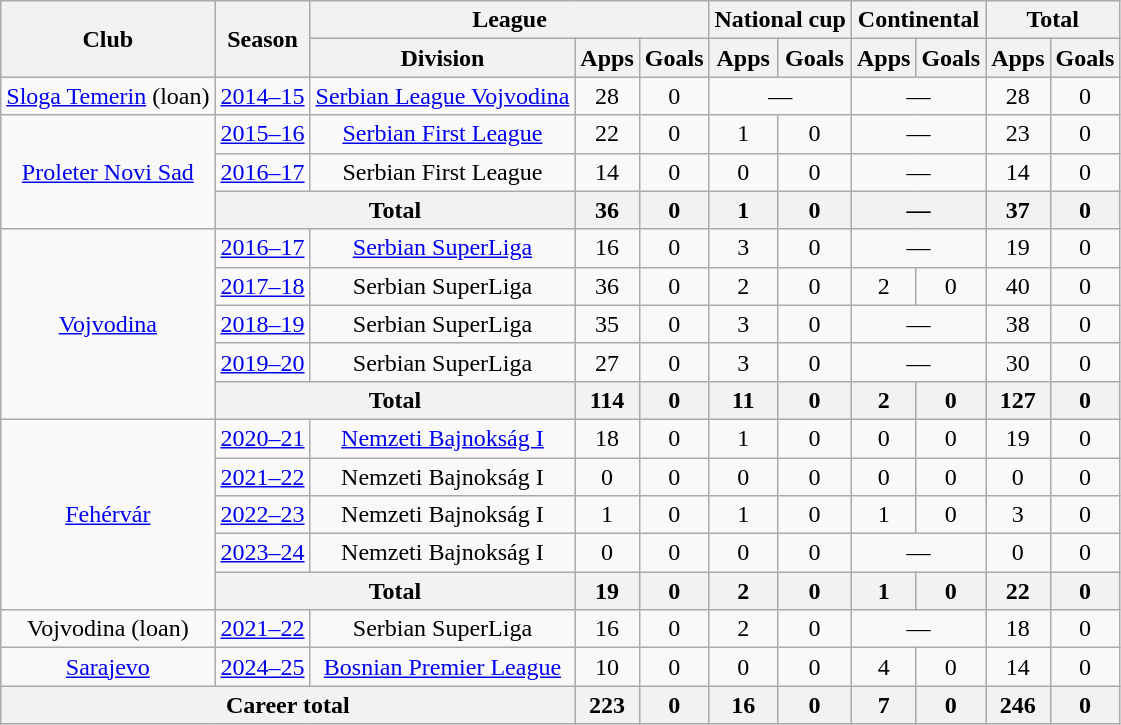<table class="wikitable" style="text-align:center">
<tr>
<th rowspan=2>Club</th>
<th rowspan=2>Season</th>
<th colspan=3>League</th>
<th colspan=2>National cup</th>
<th colspan=2>Continental</th>
<th colspan=2>Total</th>
</tr>
<tr>
<th>Division</th>
<th>Apps</th>
<th>Goals</th>
<th>Apps</th>
<th>Goals</th>
<th>Apps</th>
<th>Goals</th>
<th>Apps</th>
<th>Goals</th>
</tr>
<tr>
<td><a href='#'>Sloga Temerin</a> (loan)</td>
<td><a href='#'>2014–15</a></td>
<td><a href='#'>Serbian League Vojvodina</a></td>
<td>28</td>
<td>0</td>
<td colspan=2>—</td>
<td colspan=2>—</td>
<td>28</td>
<td>0</td>
</tr>
<tr>
<td rowspan=3><a href='#'>Proleter Novi Sad</a></td>
<td><a href='#'>2015–16</a></td>
<td><a href='#'>Serbian First League</a></td>
<td>22</td>
<td>0</td>
<td>1</td>
<td>0</td>
<td colspan=2>—</td>
<td>23</td>
<td>0</td>
</tr>
<tr>
<td><a href='#'>2016–17</a></td>
<td>Serbian First League</td>
<td>14</td>
<td>0</td>
<td>0</td>
<td>0</td>
<td colspan=2>—</td>
<td>14</td>
<td>0</td>
</tr>
<tr>
<th colspan=2>Total</th>
<th>36</th>
<th>0</th>
<th>1</th>
<th>0</th>
<th colspan=2>—</th>
<th>37</th>
<th>0</th>
</tr>
<tr>
<td rowspan=5><a href='#'>Vojvodina</a></td>
<td><a href='#'>2016–17</a></td>
<td><a href='#'>Serbian SuperLiga</a></td>
<td>16</td>
<td>0</td>
<td>3</td>
<td>0</td>
<td colspan=2>—</td>
<td>19</td>
<td>0</td>
</tr>
<tr>
<td><a href='#'>2017–18</a></td>
<td>Serbian SuperLiga</td>
<td>36</td>
<td>0</td>
<td>2</td>
<td>0</td>
<td>2</td>
<td>0</td>
<td>40</td>
<td>0</td>
</tr>
<tr>
<td><a href='#'>2018–19</a></td>
<td>Serbian SuperLiga</td>
<td>35</td>
<td>0</td>
<td>3</td>
<td>0</td>
<td colspan=2>—</td>
<td>38</td>
<td>0</td>
</tr>
<tr>
<td><a href='#'>2019–20</a></td>
<td>Serbian SuperLiga</td>
<td>27</td>
<td>0</td>
<td>3</td>
<td>0</td>
<td colspan=2>—</td>
<td>30</td>
<td>0</td>
</tr>
<tr>
<th colspan=2>Total</th>
<th>114</th>
<th>0</th>
<th>11</th>
<th>0</th>
<th>2</th>
<th>0</th>
<th>127</th>
<th>0</th>
</tr>
<tr>
<td rowspan=5><a href='#'>Fehérvár</a></td>
<td><a href='#'>2020–21</a></td>
<td><a href='#'>Nemzeti Bajnokság I</a></td>
<td>18</td>
<td>0</td>
<td>1</td>
<td>0</td>
<td>0</td>
<td>0</td>
<td>19</td>
<td>0</td>
</tr>
<tr>
<td><a href='#'>2021–22</a></td>
<td>Nemzeti Bajnokság I</td>
<td>0</td>
<td>0</td>
<td>0</td>
<td>0</td>
<td>0</td>
<td>0</td>
<td>0</td>
<td>0</td>
</tr>
<tr>
<td><a href='#'>2022–23</a></td>
<td>Nemzeti Bajnokság I</td>
<td>1</td>
<td>0</td>
<td>1</td>
<td>0</td>
<td>1</td>
<td>0</td>
<td>3</td>
<td>0</td>
</tr>
<tr>
<td><a href='#'>2023–24</a></td>
<td>Nemzeti Bajnokság I</td>
<td>0</td>
<td>0</td>
<td>0</td>
<td>0</td>
<td colspan=2>—</td>
<td>0</td>
<td>0</td>
</tr>
<tr>
<th colspan=2>Total</th>
<th>19</th>
<th>0</th>
<th>2</th>
<th>0</th>
<th>1</th>
<th>0</th>
<th>22</th>
<th>0</th>
</tr>
<tr>
<td>Vojvodina (loan)</td>
<td><a href='#'>2021–22</a></td>
<td>Serbian SuperLiga</td>
<td>16</td>
<td>0</td>
<td>2</td>
<td>0</td>
<td colspan=2>—</td>
<td>18</td>
<td>0</td>
</tr>
<tr>
<td><a href='#'>Sarajevo</a></td>
<td><a href='#'>2024–25</a></td>
<td><a href='#'>Bosnian Premier League</a></td>
<td>10</td>
<td>0</td>
<td>0</td>
<td>0</td>
<td>4</td>
<td>0</td>
<td>14</td>
<td>0</td>
</tr>
<tr>
<th colspan=3>Career total</th>
<th>223</th>
<th>0</th>
<th>16</th>
<th>0</th>
<th>7</th>
<th>0</th>
<th>246</th>
<th>0</th>
</tr>
</table>
